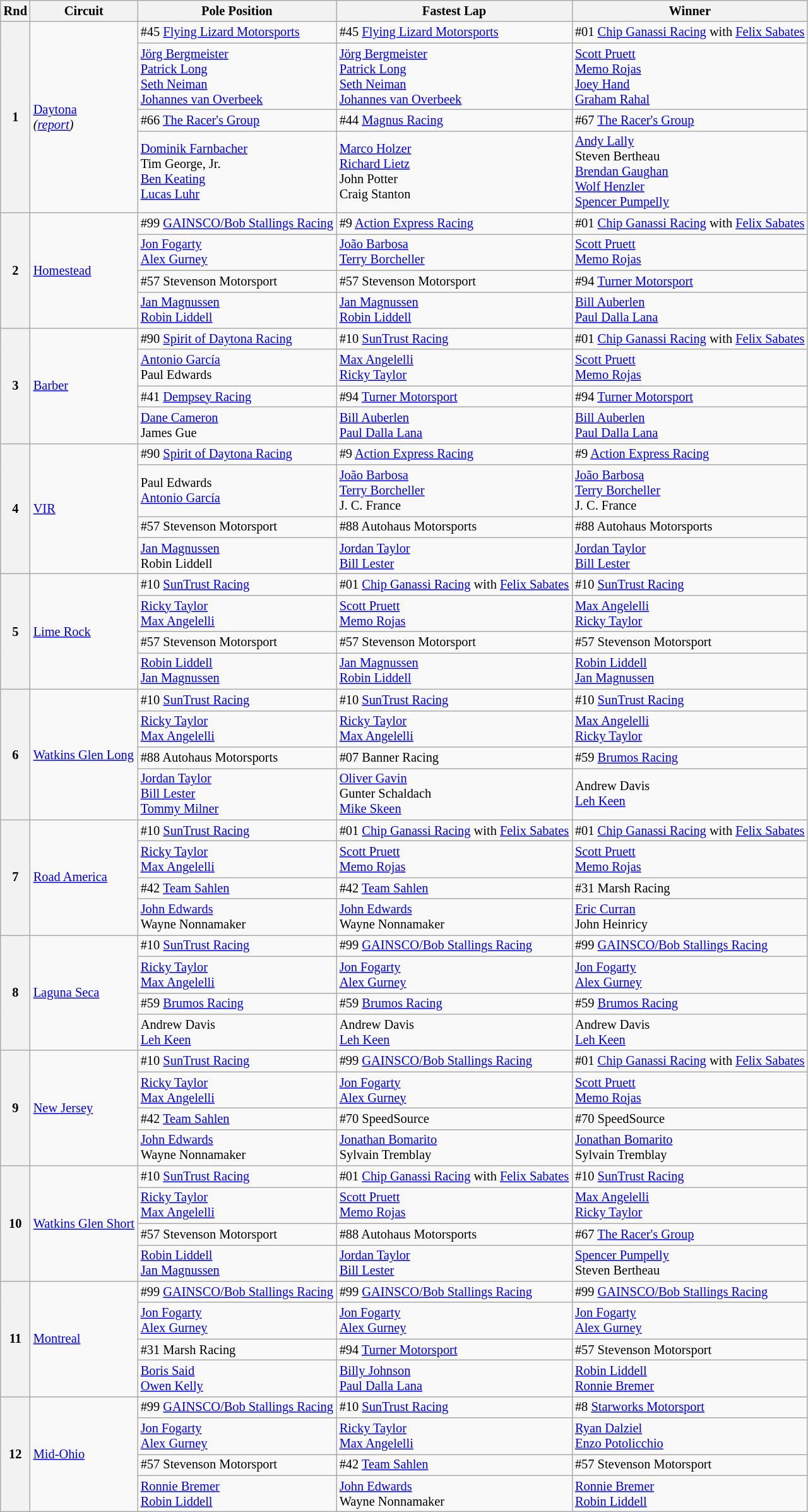<table class="wikitable" style="font-size: 85%;">
<tr>
<th>Rnd</th>
<th>Circuit</th>
<th>Pole Position</th>
<th>Fastest Lap</th>
<th>Winner</th>
</tr>
<tr>
<th rowspan=4>1</th>
<td rowspan=4><a href='#'>Daytona</a><br><em>(<a href='#'>report</a>)</em></td>
<td>#45 <a href='#'>Flying Lizard Motorsports</a></td>
<td>#45 <a href='#'>Flying Lizard Motorsports</a></td>
<td>#01 <a href='#'>Chip Ganassi Racing</a> with <a href='#'>Felix Sabates</a></td>
</tr>
<tr>
<td> <a href='#'>Jörg Bergmeister</a><br> <a href='#'>Patrick Long</a><br> <a href='#'>Seth Neiman</a><br> <a href='#'>Johannes van Overbeek</a></td>
<td> <a href='#'>Jörg Bergmeister</a><br> <a href='#'>Patrick Long</a><br> <a href='#'>Seth Neiman</a><br> <a href='#'>Johannes van Overbeek</a></td>
<td> <a href='#'>Scott Pruett</a><br> <a href='#'>Memo Rojas</a><br> <a href='#'>Joey Hand</a><br> <a href='#'>Graham Rahal</a></td>
</tr>
<tr>
<td>#66 <a href='#'>The Racer's Group</a></td>
<td>#44 <a href='#'>Magnus Racing</a></td>
<td>#67 <a href='#'>The Racer's Group</a></td>
</tr>
<tr>
<td> <a href='#'>Dominik Farnbacher</a><br> Tim George, Jr.<br> <a href='#'>Ben Keating</a><br> <a href='#'>Lucas Luhr</a></td>
<td> <a href='#'>Marco Holzer</a><br> <a href='#'>Richard Lietz</a><br> John Potter<br> Craig Stanton</td>
<td> <a href='#'>Andy Lally</a><br> Steven Bertheau<br> <a href='#'>Brendan Gaughan</a><br> <a href='#'>Wolf Henzler</a><br> <a href='#'>Spencer Pumpelly</a></td>
</tr>
<tr>
<th rowspan=4>2</th>
<td rowspan=4><a href='#'>Homestead</a></td>
<td>#99 <a href='#'>GAINSCO/Bob Stallings Racing</a></td>
<td>#9 <a href='#'>Action Express Racing</a></td>
<td>#01 <a href='#'>Chip Ganassi Racing</a> with <a href='#'>Felix Sabates</a></td>
</tr>
<tr>
<td> <a href='#'>Jon Fogarty</a><br> <a href='#'>Alex Gurney</a></td>
<td> <a href='#'>João Barbosa</a><br> <a href='#'>Terry Borcheller</a></td>
<td> <a href='#'>Scott Pruett</a><br> <a href='#'>Memo Rojas</a></td>
</tr>
<tr>
<td>#57 Stevenson Motorsport</td>
<td>#57 Stevenson Motorsport</td>
<td>#94 <a href='#'>Turner Motorsport</a></td>
</tr>
<tr>
<td> <a href='#'>Jan Magnussen</a><br> <a href='#'>Robin Liddell</a></td>
<td> <a href='#'>Jan Magnussen</a><br> <a href='#'>Robin Liddell</a></td>
<td> <a href='#'>Bill Auberlen</a><br> <a href='#'>Paul Dalla Lana</a></td>
</tr>
<tr>
<th rowspan=4>3</th>
<td rowspan=4><a href='#'>Barber</a></td>
<td>#90 <a href='#'>Spirit of Daytona Racing</a></td>
<td>#10 <a href='#'>SunTrust Racing</a></td>
<td>#01 <a href='#'>Chip Ganassi Racing</a> with <a href='#'>Felix Sabates</a></td>
</tr>
<tr>
<td> <a href='#'>Antonio García</a><br> Paul Edwards</td>
<td> <a href='#'>Max Angelelli</a><br> <a href='#'>Ricky Taylor</a></td>
<td> <a href='#'>Scott Pruett</a><br> <a href='#'>Memo Rojas</a></td>
</tr>
<tr>
<td>#41 <a href='#'>Dempsey Racing</a></td>
<td>#94 <a href='#'>Turner Motorsport</a></td>
<td>#94 <a href='#'>Turner Motorsport</a></td>
</tr>
<tr>
<td> <a href='#'>Dane Cameron</a><br> James Gue</td>
<td> <a href='#'>Bill Auberlen</a><br> <a href='#'>Paul Dalla Lana</a></td>
<td> <a href='#'>Bill Auberlen</a><br> <a href='#'>Paul Dalla Lana</a></td>
</tr>
<tr>
<th rowspan=4>4</th>
<td rowspan=4><a href='#'>VIR</a></td>
<td>#90 <a href='#'>Spirit of Daytona Racing</a></td>
<td>#9 <a href='#'>Action Express Racing</a></td>
<td>#9 <a href='#'>Action Express Racing</a></td>
</tr>
<tr>
<td> Paul Edwards<br> <a href='#'>Antonio García</a></td>
<td> <a href='#'>João Barbosa</a><br> <a href='#'>Terry Borcheller</a><br> J. C. France</td>
<td> <a href='#'>João Barbosa</a><br> <a href='#'>Terry Borcheller</a><br> J. C. France</td>
</tr>
<tr>
<td>#57 Stevenson Motorsport</td>
<td>#88 Autohaus Motorsports</td>
<td>#88 Autohaus Motorsports</td>
</tr>
<tr>
<td> <a href='#'>Jan Magnussen</a><br> Robin Liddell</td>
<td> <a href='#'>Jordan Taylor</a><br> <a href='#'>Bill Lester</a></td>
<td> <a href='#'>Jordan Taylor</a><br> <a href='#'>Bill Lester</a></td>
</tr>
<tr>
<th rowspan=4>5</th>
<td rowspan=4><a href='#'>Lime Rock</a></td>
<td>#10 <a href='#'>SunTrust Racing</a></td>
<td>#01 <a href='#'>Chip Ganassi Racing</a> with <a href='#'>Felix Sabates</a></td>
<td>#10 <a href='#'>SunTrust Racing</a></td>
</tr>
<tr>
<td> <a href='#'>Ricky Taylor</a><br> <a href='#'>Max Angelelli</a></td>
<td> <a href='#'>Scott Pruett</a><br> <a href='#'>Memo Rojas</a></td>
<td> <a href='#'>Max Angelelli</a><br> <a href='#'>Ricky Taylor</a></td>
</tr>
<tr>
<td>#57 Stevenson Motorsport</td>
<td>#57 Stevenson Motorsport</td>
<td>#57 Stevenson Motorsport</td>
</tr>
<tr>
<td> <a href='#'>Robin Liddell</a><br> <a href='#'>Jan Magnussen</a></td>
<td> <a href='#'>Jan Magnussen</a><br> <a href='#'>Robin Liddell</a></td>
<td> <a href='#'>Robin Liddell</a><br> <a href='#'>Jan Magnussen</a></td>
</tr>
<tr>
<th rowspan=4>6</th>
<td rowspan=4><a href='#'>Watkins Glen Long</a></td>
<td>#10 <a href='#'>SunTrust Racing</a></td>
<td>#10 <a href='#'>SunTrust Racing</a></td>
<td>#10 <a href='#'>SunTrust Racing</a></td>
</tr>
<tr>
<td> <a href='#'>Ricky Taylor</a><br> <a href='#'>Max Angelelli</a></td>
<td> <a href='#'>Ricky Taylor</a><br> <a href='#'>Max Angelelli</a></td>
<td> <a href='#'>Max Angelelli</a><br> <a href='#'>Ricky Taylor</a></td>
</tr>
<tr>
<td>#88 Autohaus Motorsports</td>
<td>#07 Banner Racing</td>
<td>#59 <a href='#'>Brumos Racing</a></td>
</tr>
<tr>
<td> <a href='#'>Jordan Taylor</a><br> <a href='#'>Bill Lester</a><br> <a href='#'>Tommy Milner</a></td>
<td> <a href='#'>Oliver Gavin</a><br> Gunter Schaldach<br> <a href='#'>Mike Skeen</a></td>
<td> Andrew Davis<br> <a href='#'>Leh Keen</a></td>
</tr>
<tr>
<th rowspan=4>7</th>
<td rowspan=4><a href='#'>Road America</a></td>
<td>#10 <a href='#'>SunTrust Racing</a></td>
<td>#01 <a href='#'>Chip Ganassi Racing</a> with <a href='#'>Felix Sabates</a></td>
<td>#01 <a href='#'>Chip Ganassi Racing</a> with <a href='#'>Felix Sabates</a></td>
</tr>
<tr>
<td> <a href='#'>Ricky Taylor</a><br> <a href='#'>Max Angelelli</a></td>
<td> <a href='#'>Scott Pruett</a><br> <a href='#'>Memo Rojas</a></td>
<td> <a href='#'>Scott Pruett</a><br> <a href='#'>Memo Rojas</a></td>
</tr>
<tr>
<td>#42 <a href='#'>Team Sahlen</a></td>
<td>#42 <a href='#'>Team Sahlen</a></td>
<td>#31 Marsh Racing</td>
</tr>
<tr>
<td> <a href='#'>John Edwards</a><br> Wayne Nonnamaker</td>
<td> <a href='#'>John Edwards</a><br> Wayne Nonnamaker</td>
<td> <a href='#'>Eric Curran</a><br> John Heinricy</td>
</tr>
<tr>
<th rowspan=4>8</th>
<td rowspan=4><a href='#'>Laguna Seca</a></td>
<td>#10 <a href='#'>SunTrust Racing</a></td>
<td>#99 <a href='#'>GAINSCO/Bob Stallings Racing</a></td>
<td>#99 <a href='#'>GAINSCO/Bob Stallings Racing</a></td>
</tr>
<tr>
<td> <a href='#'>Ricky Taylor</a><br> <a href='#'>Max Angelelli</a></td>
<td> <a href='#'>Jon Fogarty</a><br> <a href='#'>Alex Gurney</a></td>
<td> <a href='#'>Jon Fogarty</a><br> <a href='#'>Alex Gurney</a></td>
</tr>
<tr>
<td>#59 <a href='#'>Brumos Racing</a></td>
<td>#59 <a href='#'>Brumos Racing</a></td>
<td>#59 <a href='#'>Brumos Racing</a></td>
</tr>
<tr>
<td> Andrew Davis<br> <a href='#'>Leh Keen</a></td>
<td> Andrew Davis<br> <a href='#'>Leh Keen</a></td>
<td> Andrew Davis<br> <a href='#'>Leh Keen</a></td>
</tr>
<tr>
<th rowspan=4>9</th>
<td rowspan=4><a href='#'>New Jersey</a></td>
<td>#10 <a href='#'>SunTrust Racing</a></td>
<td>#99 <a href='#'>GAINSCO/Bob Stallings Racing</a></td>
<td>#01 <a href='#'>Chip Ganassi Racing</a> with <a href='#'>Felix Sabates</a></td>
</tr>
<tr>
<td> <a href='#'>Ricky Taylor</a><br> <a href='#'>Max Angelelli</a></td>
<td> <a href='#'>Jon Fogarty</a><br> <a href='#'>Alex Gurney</a></td>
<td> <a href='#'>Scott Pruett</a><br> <a href='#'>Memo Rojas</a></td>
</tr>
<tr>
<td>#42 <a href='#'>Team Sahlen</a></td>
<td>#70 SpeedSource</td>
<td>#70 SpeedSource</td>
</tr>
<tr>
<td> <a href='#'>John Edwards</a><br> Wayne Nonnamaker</td>
<td> <a href='#'>Jonathan Bomarito</a><br> Sylvain Tremblay</td>
<td> <a href='#'>Jonathan Bomarito</a><br> Sylvain Tremblay</td>
</tr>
<tr>
<th rowspan=4>10</th>
<td rowspan=4><a href='#'>Watkins Glen Short</a></td>
<td>#10 <a href='#'>SunTrust Racing</a></td>
<td>#01 <a href='#'>Chip Ganassi Racing</a> with <a href='#'>Felix Sabates</a></td>
<td>#10 <a href='#'>SunTrust Racing</a></td>
</tr>
<tr>
<td> <a href='#'>Ricky Taylor</a><br> <a href='#'>Max Angelelli</a></td>
<td> <a href='#'>Scott Pruett</a><br> <a href='#'>Memo Rojas</a></td>
<td> <a href='#'>Max Angelelli</a><br> <a href='#'>Ricky Taylor</a></td>
</tr>
<tr>
<td>#57 Stevenson Motorsport</td>
<td>#88 Autohaus Motorsports</td>
<td>#67 <a href='#'>The Racer's Group</a></td>
</tr>
<tr>
<td> <a href='#'>Robin Liddell</a><br> <a href='#'>Jan Magnussen</a></td>
<td> <a href='#'>Jordan Taylor</a><br> <a href='#'>Bill Lester</a></td>
<td> <a href='#'>Spencer Pumpelly</a><br> Steven Bertheau</td>
</tr>
<tr>
<th rowspan=4>11</th>
<td rowspan=4><a href='#'>Montreal</a></td>
<td>#99 <a href='#'>GAINSCO/Bob Stallings Racing</a></td>
<td>#99 <a href='#'>GAINSCO/Bob Stallings Racing</a></td>
<td>#99 <a href='#'>GAINSCO/Bob Stallings Racing</a></td>
</tr>
<tr>
<td> <a href='#'>Jon Fogarty</a><br> <a href='#'>Alex Gurney</a></td>
<td> <a href='#'>Jon Fogarty</a><br> <a href='#'>Alex Gurney</a></td>
<td> <a href='#'>Jon Fogarty</a><br> <a href='#'>Alex Gurney</a></td>
</tr>
<tr>
<td>#31 Marsh Racing</td>
<td>#94 <a href='#'>Turner Motorsport</a></td>
<td>#57 Stevenson Motorsport</td>
</tr>
<tr>
<td> <a href='#'>Boris Said</a><br> <a href='#'>Owen Kelly</a></td>
<td> <a href='#'>Billy Johnson</a><br> <a href='#'>Paul Dalla Lana</a></td>
<td> <a href='#'>Robin Liddell</a><br> <a href='#'>Ronnie Bremer</a></td>
</tr>
<tr>
<th rowspan=4>12</th>
<td rowspan=4><a href='#'>Mid-Ohio</a></td>
<td>#99 <a href='#'>GAINSCO/Bob Stallings Racing</a></td>
<td>#10 <a href='#'>SunTrust Racing</a></td>
<td>#8 <a href='#'>Starworks Motorsport</a></td>
</tr>
<tr>
<td> <a href='#'>Jon Fogarty</a><br> <a href='#'>Alex Gurney</a></td>
<td> <a href='#'>Ricky Taylor</a><br> <a href='#'>Max Angelelli</a></td>
<td> <a href='#'>Ryan Dalziel</a><br> <a href='#'>Enzo Potolicchio</a></td>
</tr>
<tr>
<td>#57 Stevenson Motorsport</td>
<td>#42 <a href='#'>Team Sahlen</a></td>
<td>#57 Stevenson Motorsport</td>
</tr>
<tr>
<td> <a href='#'>Ronnie Bremer</a><br> <a href='#'>Robin Liddell</a></td>
<td> <a href='#'>John Edwards</a><br> Wayne Nonnamaker</td>
<td> <a href='#'>Ronnie Bremer</a><br> <a href='#'>Robin Liddell</a></td>
</tr>
</table>
